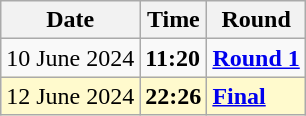<table class="wikitable">
<tr>
<th>Date</th>
<th>Time</th>
<th>Round</th>
</tr>
<tr>
<td>10 June 2024</td>
<td><strong>11:20</strong></td>
<td><strong><a href='#'>Round 1</a></strong></td>
</tr>
<tr style=background:lemonchiffon>
<td>12 June 2024</td>
<td><strong>22:26</strong></td>
<td><strong><a href='#'>Final</a></strong></td>
</tr>
</table>
